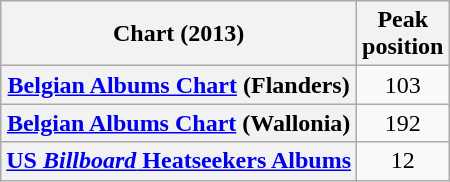<table class="wikitable sortable plainrowheaders" style="text-align:center">
<tr>
<th scope="col">Chart (2013)</th>
<th scope="col">Peak<br>position</th>
</tr>
<tr>
<th scope="row"><a href='#'>Belgian Albums Chart</a> (Flanders)</th>
<td>103</td>
</tr>
<tr>
<th scope="row"><a href='#'>Belgian Albums Chart</a> (Wallonia)</th>
<td>192</td>
</tr>
<tr>
<th scope="row"><a href='#'>US <em>Billboard</em> Heatseekers Albums</a></th>
<td>12</td>
</tr>
</table>
